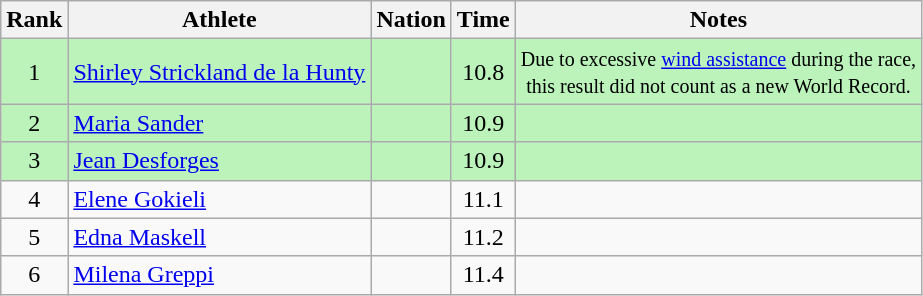<table class="wikitable sortable" style="text-align:center">
<tr>
<th>Rank</th>
<th>Athlete</th>
<th>Nation</th>
<th>Time</th>
<th>Notes</th>
</tr>
<tr bgcolor=bbf3bb>
<td>1</td>
<td align="left"><a href='#'>Shirley Strickland de la Hunty</a></td>
<td align="left"></td>
<td>10.8</td>
<td><small>Due to excessive <a href='#'>wind assistance</a> during the race,<br> this result did not count as a new World Record.</small></td>
</tr>
<tr bgcolor=bbf3bb>
<td>2</td>
<td align="left"><a href='#'>Maria Sander</a></td>
<td align="left"></td>
<td>10.9</td>
<td></td>
</tr>
<tr bgcolor=bbf3bb>
<td>3</td>
<td align="left"><a href='#'>Jean Desforges</a></td>
<td align="left"></td>
<td>10.9</td>
<td></td>
</tr>
<tr>
<td>4</td>
<td align="left"><a href='#'>Elene Gokieli</a></td>
<td align="left"></td>
<td>11.1</td>
<td></td>
</tr>
<tr>
<td>5</td>
<td align="left"><a href='#'>Edna Maskell</a></td>
<td align="left"></td>
<td>11.2</td>
<td></td>
</tr>
<tr>
<td>6</td>
<td align="left"><a href='#'>Milena Greppi</a></td>
<td align="left"></td>
<td>11.4</td>
<td></td>
</tr>
</table>
